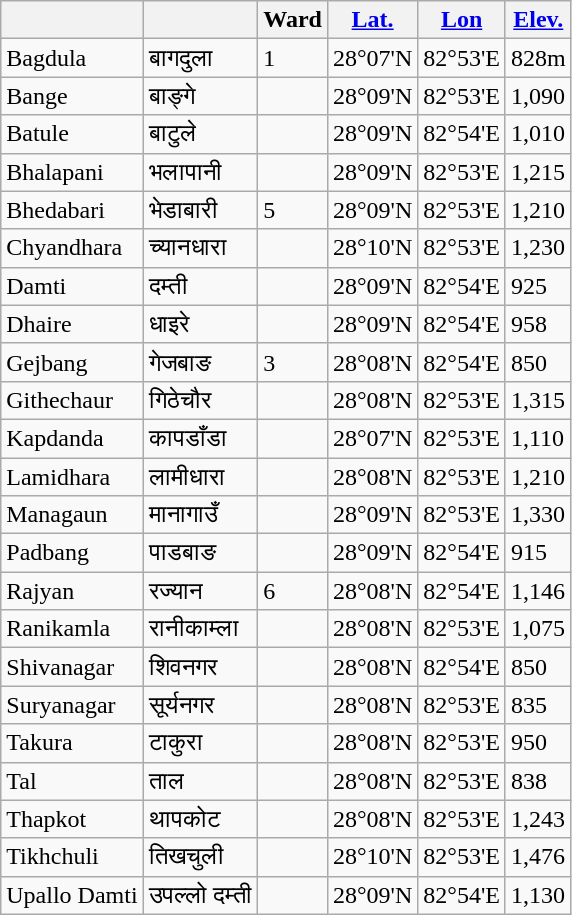<table class="wikitable">
<tr>
<th></th>
<th></th>
<th>Ward</th>
<th><a href='#'>Lat.</a></th>
<th><a href='#'>Lon</a></th>
<th><a href='#'>Elev.</a></th>
</tr>
<tr>
<td>Bagdula</td>
<td>बागदुला</td>
<td>1</td>
<td>28°07'N</td>
<td>82°53'E</td>
<td> 828m</td>
</tr>
<tr>
<td>Bange</td>
<td>बाङ्गे</td>
<td></td>
<td>28°09'N</td>
<td>82°53'E</td>
<td>1,090</td>
</tr>
<tr>
<td>Batule</td>
<td>बाटुले</td>
<td></td>
<td>28°09'N</td>
<td>82°54'E</td>
<td>1,010</td>
</tr>
<tr>
<td>Bhalapani</td>
<td>भलापानी</td>
<td></td>
<td>28°09'N</td>
<td>82°53'E</td>
<td>1,215</td>
</tr>
<tr>
<td>Bhedabari</td>
<td>भेडाबारी</td>
<td>5</td>
<td>28°09'N</td>
<td>82°53'E</td>
<td>1,210</td>
</tr>
<tr>
<td>Chyandhara</td>
<td>च्यानधारा</td>
<td></td>
<td>28°10'N</td>
<td>82°53'E</td>
<td>1,230</td>
</tr>
<tr>
<td>Damti</td>
<td>दम्ती</td>
<td></td>
<td>28°09'N</td>
<td>82°54'E</td>
<td> 925</td>
</tr>
<tr>
<td>Dhaire</td>
<td>धाइरे</td>
<td></td>
<td>28°09'N</td>
<td>82°54'E</td>
<td> 958</td>
</tr>
<tr>
<td>Gejbang</td>
<td>गेजबाङ</td>
<td>3</td>
<td>28°08'N</td>
<td>82°54'E</td>
<td> 850</td>
</tr>
<tr>
<td>Githechaur</td>
<td>गिठेचौर</td>
<td></td>
<td>28°08'N</td>
<td>82°53'E</td>
<td>1,315</td>
</tr>
<tr>
<td>Kapdanda</td>
<td>कापडाँडा</td>
<td></td>
<td>28°07'N</td>
<td>82°53'E</td>
<td>1,110</td>
</tr>
<tr>
<td>Lamidhara</td>
<td>लामीधारा</td>
<td></td>
<td>28°08'N</td>
<td>82°53'E</td>
<td>1,210</td>
</tr>
<tr>
<td>Managaun</td>
<td>मानागाउँ</td>
<td></td>
<td>28°09'N</td>
<td>82°53'E</td>
<td>1,330</td>
</tr>
<tr>
<td>Padbang</td>
<td>पाडबाङ</td>
<td></td>
<td>28°09'N</td>
<td>82°54'E</td>
<td> 915</td>
</tr>
<tr>
<td>Rajyan</td>
<td>रज्यान</td>
<td>6</td>
<td>28°08'N</td>
<td>82°54'E</td>
<td>1,146</td>
</tr>
<tr>
<td>Ranikamla</td>
<td>रानीकाम्ला</td>
<td></td>
<td>28°08'N</td>
<td>82°53'E</td>
<td>1,075</td>
</tr>
<tr>
<td>Shivanagar</td>
<td>शिवनगर</td>
<td></td>
<td>28°08'N</td>
<td>82°54'E</td>
<td> 850</td>
</tr>
<tr>
<td>Suryanagar</td>
<td>सूर्यनगर</td>
<td></td>
<td>28°08'N</td>
<td>82°53'E</td>
<td> 835</td>
</tr>
<tr>
<td>Takura</td>
<td>टाकुरा</td>
<td></td>
<td>28°08'N</td>
<td>82°53'E</td>
<td> 950</td>
</tr>
<tr>
<td>Tal</td>
<td>ताल</td>
<td></td>
<td>28°08'N</td>
<td>82°53'E</td>
<td> 838</td>
</tr>
<tr>
<td>Thapkot</td>
<td>थापकोट</td>
<td></td>
<td>28°08'N</td>
<td>82°53'E</td>
<td>1,243</td>
</tr>
<tr>
<td>Tikhchuli</td>
<td>तिखचुली</td>
<td></td>
<td>28°10'N</td>
<td>82°53'E</td>
<td>1,476</td>
</tr>
<tr>
<td>Upallo Damti</td>
<td>उपल्लो दम्ती</td>
<td></td>
<td>28°09'N</td>
<td>82°54'E</td>
<td>1,130</td>
</tr>
</table>
